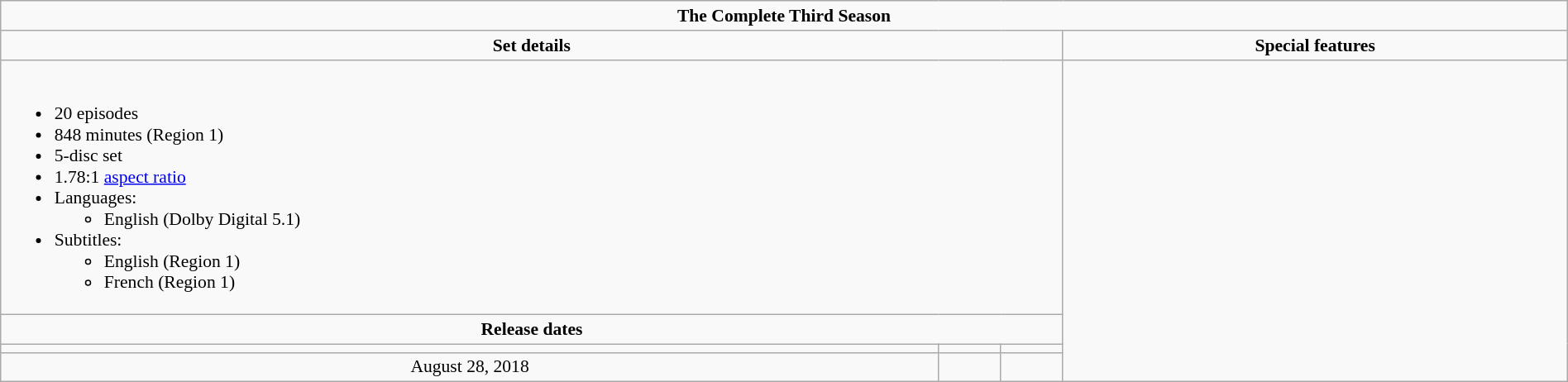<table class="wikitable plainrowheaders" style="font-size:90%; text-align:center; width: 100%; margin-left: auto; margin-right: auto;">
<tr>
<td colspan="6"><strong>The Complete Third Season</strong></td>
</tr>
<tr>
<td align="center" width="300" colspan="3"><strong>Set details</strong></td>
<td width="400" align="center"><strong>Special features</strong></td>
</tr>
<tr valign="top">
<td colspan="3" align="left" width="300"><br><ul><li>20 episodes</li><li>848 minutes (Region 1)</li><li>5-disc set</li><li>1.78:1 <a href='#'>aspect ratio</a></li><li>Languages:<ul><li>English (Dolby Digital 5.1)</li></ul></li><li>Subtitles:<ul><li>English (Region 1)</li><li>French (Region 1)</li></ul></li></ul></td>
<td rowspan="4" align="left" width="400"></td>
</tr>
<tr>
<td colspan="3" align="center"><strong>Release dates</strong></td>
</tr>
<tr>
<td align="center"></td>
<td align="center"></td>
<td align="center"></td>
</tr>
<tr>
<td align="center">August 28, 2018</td>
<td align="center"></td>
<td align="center"></td>
</tr>
</table>
